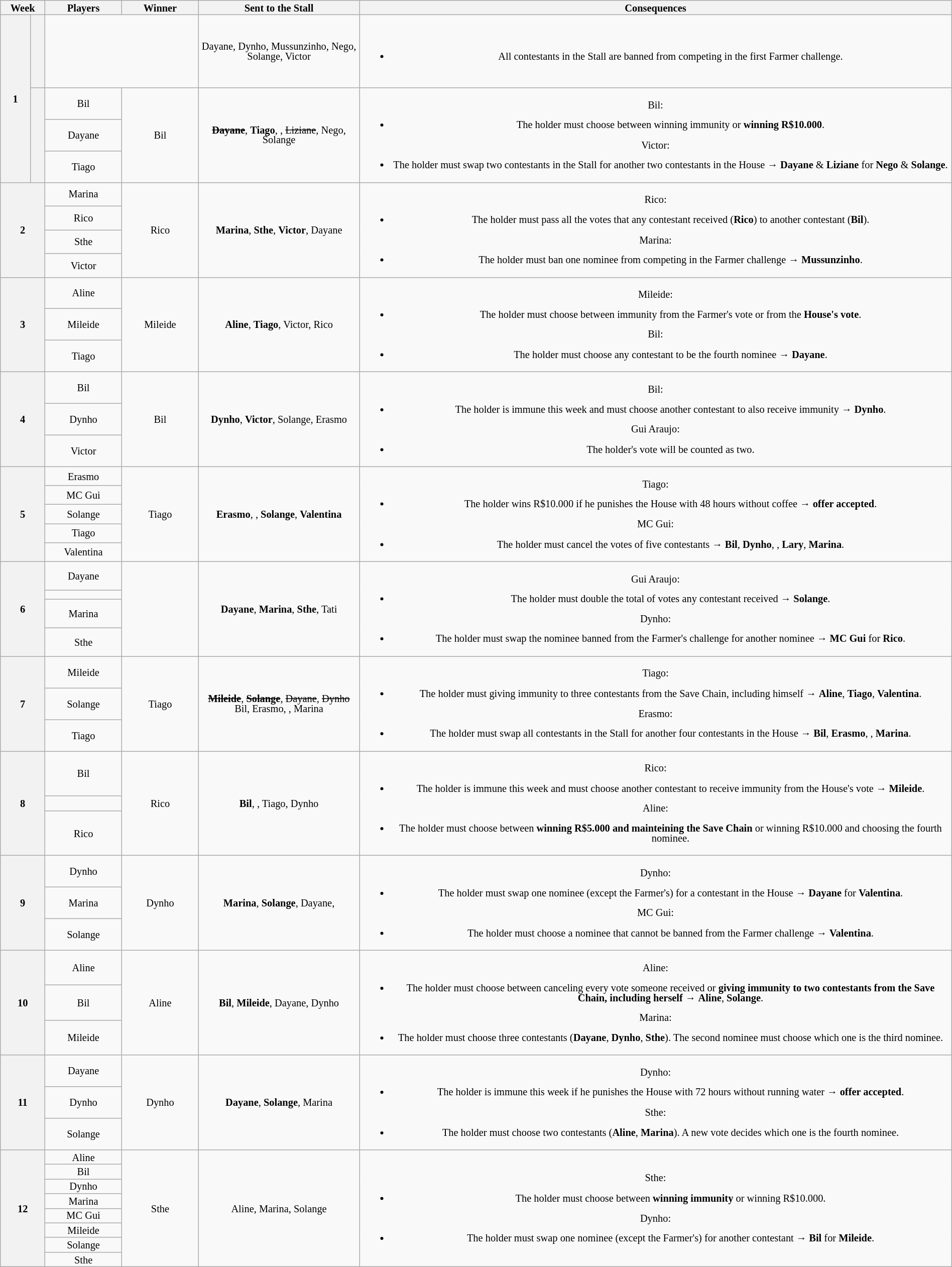<table class="wikitable" style="text-align:center; font-size:85%; width:100%; line-height:13px;">
<tr>
<th width="03.00%" colspan=2>Week</th>
<th width="05.25%">Players</th>
<th width="05.25%">Winner</th>
<th width="11.00%">Sent to the Stall</th>
<th width="40.50%">Consequences</th>
</tr>
<tr>
<th rowspan=4>1</th>
<th></th>
<td colspan=2 style="height:90px"></td>
<td style="height:90px">Dayane, Dynho, Mussunzinho, Nego, Solange, Victor<br></td>
<td><br><ul><li> All contestants in the Stall are banned from competing in the first Farmer challenge.</li></ul></td>
</tr>
<tr>
<th rowspan=3></th>
<td>Bil</td>
<td rowspan=3>Bil</td>
<td rowspan=3 style="height:90px"><s><strong>Dayane</strong></s>, <strong>Tiago</strong>, , <s>Liziane</s>, Nego, Solange</td>
<td rowspan=3><br>Bil:<ul><li> The holder must choose between winning immunity or <strong>winning R$10.000</strong>.</li></ul>Victor:<ul><li> The holder must swap two contestants in the Stall for another two contestants in the House → <strong>Dayane</strong> & <strong>Liziane</strong> for <strong>Nego</strong> & <strong>Solange</strong>.</li></ul></td>
</tr>
<tr>
<td>Dayane</td>
</tr>
<tr>
<td>Tiago</td>
</tr>
<tr>
<th rowspan=4 colspan=2>2</th>
<td>Marina</td>
<td rowspan=4>Rico</td>
<td rowspan=4><strong>Marina</strong>, <strong>Sthe</strong>, <strong>Victor</strong>, Dayane</td>
<td rowspan=4><br>Rico:<ul><li> The holder must pass all the votes that any contestant received (<strong>Rico</strong>) to another contestant (<strong>Bil</strong>).</li></ul>Marina:<ul><li> The holder must ban one nominee from competing in the Farmer challenge → <strong>Mussunzinho</strong>.</li></ul></td>
</tr>
<tr>
<td>Rico</td>
</tr>
<tr>
<td>Sthe</td>
</tr>
<tr>
<td>Victor</td>
</tr>
<tr>
<th rowspan=3 colspan=2>3</th>
<td>Aline</td>
<td rowspan=3>Mileide</td>
<td rowspan=3 style="height:90px"><strong>Aline</strong>, <strong>Tiago</strong>, Victor, Rico</td>
<td rowspan=3><br>Mileide:<ul><li> The holder must choose between immunity from the Farmer's vote or from the <strong>House's vote</strong>.</li></ul>Bil:<ul><li> The holder must choose any contestant to be the fourth nominee → <strong>Dayane</strong>.</li></ul></td>
</tr>
<tr>
<td>Mileide</td>
</tr>
<tr>
<td>Tiago</td>
</tr>
<tr>
<th rowspan=3 colspan=2>4</th>
<td>Bil</td>
<td rowspan=3>Bil</td>
<td rowspan=3 style="height:90px"><strong>Dynho</strong>, <strong>Victor</strong>, Solange, Erasmo</td>
<td rowspan=3><br>Bil:<ul><li> The holder is immune this week and must choose another contestant to also receive immunity → <strong>Dynho</strong>.</li></ul>Gui Araujo:<ul><li> The holder's vote will be counted as two.</li></ul></td>
</tr>
<tr>
<td>Dynho</td>
</tr>
<tr>
<td>Victor</td>
</tr>
<tr>
<th rowspan=5 colspan=2>5</th>
<td>Erasmo</td>
<td rowspan=5>Tiago</td>
<td rowspan=5 style="height:90px"><strong>Erasmo</strong>, <strong></strong>, <strong>Solange</strong>, <strong>Valentina</strong></td>
<td rowspan=5><br>Tiago:<ul><li> The holder wins R$10.000 if he punishes the House with 48 hours without coffee → <strong>offer accepted</strong>.</li></ul>MC Gui:<ul><li> The holder must cancel the votes of five contestants → <strong>Bil</strong>, <strong>Dynho</strong>, <strong></strong>, <strong>Lary</strong>, <strong>Marina</strong>.</li></ul></td>
</tr>
<tr>
<td>MC Gui</td>
</tr>
<tr>
<td>Solange</td>
</tr>
<tr>
<td>Tiago</td>
</tr>
<tr>
<td>Valentina</td>
</tr>
<tr>
<th rowspan=4 colspan=2>6</th>
<td>Dayane</td>
<td rowspan=4></td>
<td rowspan=4 style="height:90px"><strong>Dayane</strong>, <strong>Marina</strong>, <strong>Sthe</strong>, Tati</td>
<td rowspan=4><br>Gui Araujo:<ul><li> The holder must double the total of votes any contestant received → <strong>Solange</strong>.</li></ul>Dynho:<ul><li> The holder must swap the nominee banned from the Farmer's challenge for another nominee → <strong>MC Gui</strong> for <strong>Rico</strong>.</li></ul></td>
</tr>
<tr>
<td></td>
</tr>
<tr>
<td>Marina</td>
</tr>
<tr>
<td>Sthe</td>
</tr>
<tr>
<th rowspan=3 colspan=2>7</th>
<td>Mileide</td>
<td rowspan=3>Tiago</td>
<td rowspan=3 style="height:90px"><s><strong>Mileide</strong></s>, <s><strong>Solange</strong></s>, <s>Dayane</s>, <s>Dynho</s><br>Bil, Erasmo, , Marina</td>
<td rowspan=3><br>Tiago:<ul><li> The holder must giving immunity to three contestants from the Save Chain, including himself → <strong>Aline</strong>, <strong>Tiago</strong>, <strong>Valentina</strong>.</li></ul>Erasmo:<ul><li> The holder must swap all contestants in the Stall for another four contestants in the House → <strong>Bil</strong>, <strong>Erasmo</strong>, <strong></strong>, <strong>Marina</strong>.</li></ul></td>
</tr>
<tr>
<td>Solange</td>
</tr>
<tr>
<td>Tiago</td>
</tr>
<tr>
<th rowspan=3 colspan=2>8</th>
<td>Bil</td>
<td rowspan=3>Rico</td>
<td rowspan=3 style="height:90px"><strong>Bil</strong>, <strong></strong>, Tiago, Dynho</td>
<td rowspan=3><br>Rico:<ul><li> The holder is immune this week and must choose another contestant to receive immunity from the House's vote → <strong>Mileide</strong>.</li></ul>Aline:<ul><li> The holder must choose between <strong>winning R$5.000 and mainteining the Save Chain</strong> or winning R$10.000 and choosing the fourth nominee.</li></ul></td>
</tr>
<tr>
<td></td>
</tr>
<tr>
<td>Rico</td>
</tr>
<tr>
<th rowspan=3 colspan=2>9</th>
<td>Dynho</td>
<td rowspan=3>Dynho</td>
<td rowspan=3 style="height:90px"><strong>Marina</strong>, <strong>Solange</strong>, Dayane, </td>
<td rowspan=3><br>Dynho:<ul><li> The holder must swap one nominee (except the Farmer's) for a contestant in the House → <strong>Dayane</strong> for <strong>Valentina</strong>.</li></ul>MC Gui:<ul><li> The holder must choose a nominee that cannot be banned from the Farmer challenge → <strong>Valentina</strong>.</li></ul></td>
</tr>
<tr>
<td>Marina</td>
</tr>
<tr>
<td>Solange</td>
</tr>
<tr>
<th rowspan=3 colspan=2>10</th>
<td>Aline</td>
<td rowspan=3>Aline</td>
<td rowspan=3 style="height:90px"><strong>Bil</strong>, <strong>Mileide</strong>, Dayane, Dynho</td>
<td rowspan=3><br>Aline:<ul><li> The holder must choose between canceling every vote someone received or <strong>giving immunity to two contestants from the Save Chain, including herself</strong> → <strong>Aline</strong>, <strong>Solange</strong>.</li></ul>Marina:<ul><li> The holder must choose three contestants (<strong>Dayane</strong>, <strong>Dynho</strong>, <strong>Sthe</strong>). The second nominee must choose which one is the third nominee.</li></ul></td>
</tr>
<tr>
<td>Bil</td>
</tr>
<tr>
<td>Mileide</td>
</tr>
<tr>
<th rowspan=3 colspan=2>11</th>
<td>Dayane</td>
<td rowspan=3>Dynho</td>
<td rowspan=3 style="height:90px"><strong>Dayane</strong>, <strong>Solange</strong>, Marina</td>
<td rowspan=3><br>Dynho:<ul><li> The holder is immune this week if he punishes the House with 72 hours without running water → <strong>offer accepted</strong>.</li></ul>Sthe:<ul><li> The holder must choose two contestants (<strong>Aline</strong>, <strong>Marina</strong>). A new vote decides which one is the fourth nominee.</li></ul></td>
</tr>
<tr>
<td>Dynho</td>
</tr>
<tr>
<td>Solange</td>
</tr>
<tr>
<th rowspan=8 colspan=2>12</th>
<td>Aline</td>
<td rowspan=8>Sthe</td>
<td rowspan=8 style="height:90px">Aline, Marina, Solange</td>
<td rowspan=8><br>Sthe:<ul><li> The holder must choose between <strong>winning immunity</strong> or winning R$10.000.</li></ul>Dynho:<ul><li> The holder must swap one nominee (except the Farmer's) for another contestant → <strong>Bil</strong> for <strong>Mileide</strong>.</li></ul></td>
</tr>
<tr>
<td>Bil</td>
</tr>
<tr>
<td>Dynho</td>
</tr>
<tr>
<td>Marina</td>
</tr>
<tr>
<td>MC Gui</td>
</tr>
<tr>
<td>Mileide</td>
</tr>
<tr>
<td>Solange</td>
</tr>
<tr>
<td>Sthe</td>
</tr>
</table>
